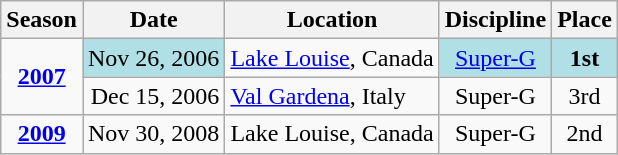<table class="wikitable">
<tr>
<th>Season</th>
<th>Date</th>
<th>Location</th>
<th>Discipline</th>
<th>Place</th>
</tr>
<tr>
<td rowspan=2 align=center><strong><a href='#'>2007</a></strong></td>
<td align=right bgcolor="#BOEOE6">Nov 26, 2006</td>
<td> <a href='#'>Lake Louise</a>, Canada</td>
<td bgcolor="#BOEOE6" align=center><a href='#'>Super-G</a></td>
<td bgcolor="#BOEOE6" align=center><strong>1st</strong></td>
</tr>
<tr>
<td align=right>Dec 15, 2006</td>
<td> <a href='#'>Val Gardena</a>, Italy</td>
<td align=center>Super-G</td>
<td align=center>3rd</td>
</tr>
<tr>
<td rowspan=1 align=center><strong><a href='#'>2009</a></strong></td>
<td align=right>Nov 30, 2008</td>
<td> Lake Louise, Canada</td>
<td align=center>Super-G</td>
<td align=center>2nd</td>
</tr>
</table>
